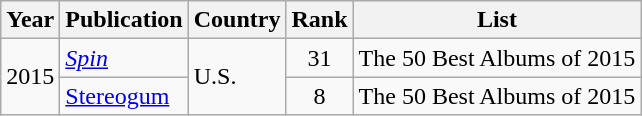<table class="wikitable">
<tr>
<th>Year</th>
<th>Publication</th>
<th>Country</th>
<th>Rank</th>
<th>List</th>
</tr>
<tr>
<td rowspan="2">2015</td>
<td><em><a href='#'>Spin</a></em></td>
<td rowspan="2">U.S.</td>
<td style="text-align:center;">31</td>
<td>The 50 Best Albums of 2015</td>
</tr>
<tr>
<td><a href='#'>Stereogum</a></td>
<td style="text-align:center;">8</td>
<td>The 50 Best Albums of 2015</td>
</tr>
</table>
